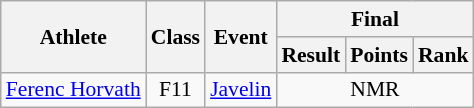<table class=wikitable style="font-size:90%">
<tr>
<th rowspan="2">Athlete</th>
<th rowspan="2">Class</th>
<th rowspan="2">Event</th>
<th colspan="3">Final</th>
</tr>
<tr>
<th>Result</th>
<th>Points</th>
<th>Rank</th>
</tr>
<tr>
<td><a href='#'>Ferenc Horvath</a></td>
<td style="text-align:center;">F11</td>
<td><a href='#'>Javelin</a></td>
<td style="text-align:center;" colspan="3">NMR</td>
</tr>
</table>
